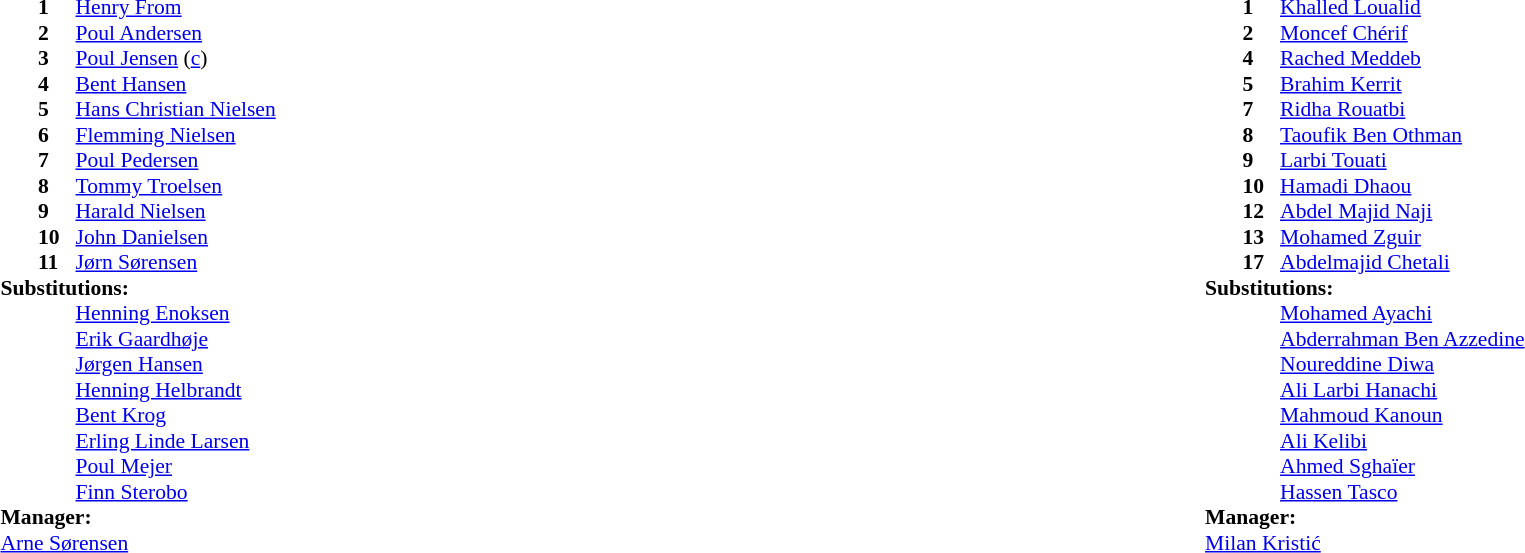<table width="100%">
<tr>
<td valign="top" width="40%"><br><table style="font-size:90%" cellspacing="0" cellpadding="0">
<tr>
<th width=25></th>
<th width=25></th>
</tr>
<tr>
<td></td>
<td><strong>1</strong></td>
<td><a href='#'>Henry From</a></td>
</tr>
<tr>
<td></td>
<td><strong>2</strong></td>
<td><a href='#'>Poul Andersen</a></td>
</tr>
<tr>
<td></td>
<td><strong>3</strong></td>
<td><a href='#'>Poul Jensen</a> (<a href='#'>c</a>)</td>
</tr>
<tr>
<td></td>
<td><strong>4</strong></td>
<td><a href='#'>Bent Hansen</a></td>
</tr>
<tr>
<td></td>
<td><strong>5</strong></td>
<td><a href='#'>Hans Christian Nielsen</a></td>
</tr>
<tr>
<td></td>
<td><strong>6</strong></td>
<td><a href='#'>Flemming Nielsen</a></td>
</tr>
<tr>
<td></td>
<td><strong>7</strong></td>
<td><a href='#'>Poul Pedersen</a></td>
</tr>
<tr>
<td></td>
<td><strong>8</strong></td>
<td><a href='#'>Tommy Troelsen</a></td>
</tr>
<tr>
<td></td>
<td><strong>9</strong></td>
<td><a href='#'>Harald Nielsen</a></td>
</tr>
<tr>
<td></td>
<td><strong>10</strong></td>
<td><a href='#'>John Danielsen</a></td>
</tr>
<tr>
<td></td>
<td><strong>11</strong></td>
<td><a href='#'>Jørn Sørensen</a></td>
</tr>
<tr>
<td colspan=3><strong>Substitutions:</strong></td>
</tr>
<tr>
<td></td>
<td></td>
<td><a href='#'>Henning Enoksen</a></td>
</tr>
<tr>
<td></td>
<td></td>
<td><a href='#'>Erik Gaardhøje</a></td>
</tr>
<tr>
<td></td>
<td></td>
<td><a href='#'>Jørgen Hansen</a></td>
</tr>
<tr>
<td></td>
<td></td>
<td><a href='#'>Henning Helbrandt</a></td>
</tr>
<tr>
<td></td>
<td></td>
<td><a href='#'>Bent Krog</a></td>
</tr>
<tr>
<td></td>
<td></td>
<td><a href='#'>Erling Linde Larsen</a></td>
</tr>
<tr>
<td></td>
<td></td>
<td><a href='#'>Poul Mejer</a></td>
</tr>
<tr>
<td></td>
<td></td>
<td><a href='#'>Finn Sterobo</a></td>
</tr>
<tr>
<td colspan=3><strong>Manager:</strong></td>
</tr>
<tr>
<td colspan=3> <a href='#'>Arne Sørensen</a></td>
</tr>
</table>
</td>
<td valign="top" width="50%"><br><table style="font-size:90%; margin:auto" cellspacing="0" cellpadding="0">
<tr>
<th width=25></th>
<th width=25></th>
</tr>
<tr>
<td></td>
<td><strong>1</strong></td>
<td><a href='#'>Khalled Loualid</a></td>
</tr>
<tr>
<td></td>
<td><strong>2</strong></td>
<td><a href='#'>Moncef Chérif</a></td>
</tr>
<tr>
<td></td>
<td><strong>4</strong></td>
<td><a href='#'>Rached Meddeb</a></td>
</tr>
<tr>
<td></td>
<td><strong>5</strong></td>
<td><a href='#'>Brahim Kerrit</a></td>
</tr>
<tr>
<td></td>
<td><strong>7</strong></td>
<td><a href='#'>Ridha Rouatbi</a></td>
</tr>
<tr>
<td></td>
<td><strong>8</strong></td>
<td><a href='#'>Taoufik Ben Othman</a></td>
</tr>
<tr>
<td></td>
<td><strong>9</strong></td>
<td><a href='#'>Larbi Touati</a></td>
</tr>
<tr>
<td></td>
<td><strong>10</strong></td>
<td><a href='#'>Hamadi Dhaou</a></td>
</tr>
<tr>
<td></td>
<td><strong>12</strong></td>
<td><a href='#'>Abdel Majid Naji</a></td>
</tr>
<tr>
<td></td>
<td><strong>13</strong></td>
<td><a href='#'>Mohamed Zguir</a></td>
</tr>
<tr>
<td></td>
<td><strong>17</strong></td>
<td><a href='#'>Abdelmajid Chetali</a></td>
</tr>
<tr>
<td colspan=3><strong>Substitutions:</strong></td>
</tr>
<tr>
<td></td>
<td></td>
<td><a href='#'>Mohamed Ayachi</a></td>
</tr>
<tr>
<td></td>
<td></td>
<td><a href='#'>Abderrahman Ben Azzedine</a></td>
</tr>
<tr>
<td></td>
<td></td>
<td><a href='#'>Noureddine Diwa</a></td>
</tr>
<tr>
<td></td>
<td></td>
<td><a href='#'>Ali Larbi Hanachi</a></td>
</tr>
<tr>
<td></td>
<td></td>
<td><a href='#'>Mahmoud Kanoun</a></td>
</tr>
<tr>
<td></td>
<td></td>
<td><a href='#'>Ali Kelibi</a></td>
</tr>
<tr>
<td></td>
<td></td>
<td><a href='#'>Ahmed Sghaïer</a></td>
</tr>
<tr>
<td></td>
<td></td>
<td><a href='#'>Hassen Tasco</a></td>
</tr>
<tr>
<td colspan=3><strong>Manager:</strong></td>
</tr>
<tr>
<td colspan=3> <a href='#'>Milan Kristić</a></td>
</tr>
</table>
</td>
</tr>
</table>
